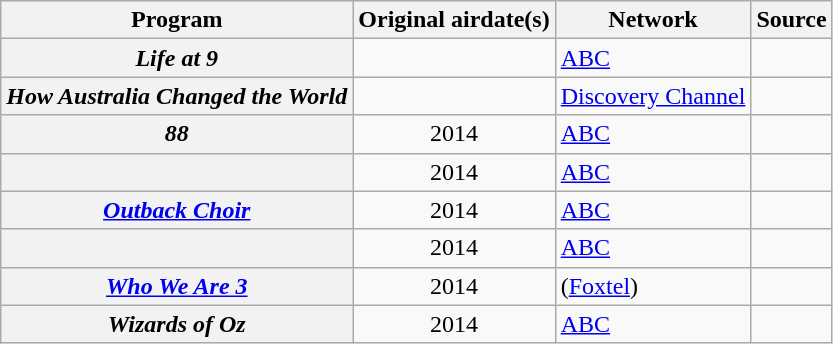<table class="wikitable plainrowheaders sortable" style="text-align:left">
<tr>
<th>Program</th>
<th>Original airdate(s)</th>
<th>Network</th>
<th class="unsortable">Source</th>
</tr>
<tr>
<th scope="row"><em>Life at 9</em></th>
<td align=center></td>
<td><a href='#'>ABC</a></td>
<td align=center></td>
</tr>
<tr>
<th scope="row"><em>How Australia Changed the World</em></th>
<td align=center></td>
<td><a href='#'>Discovery Channel</a></td>
<td align=center></td>
</tr>
<tr>
<th scope="row"><em>88</em></th>
<td align=center>2014</td>
<td><a href='#'>ABC</a></td>
<td align=center></td>
</tr>
<tr>
<th scope="row"><em></em></th>
<td align=center>2014</td>
<td><a href='#'>ABC</a></td>
<td align=center></td>
</tr>
<tr>
<th scope="row"><em><a href='#'>Outback Choir</a></em></th>
<td align=center>2014</td>
<td><a href='#'>ABC</a></td>
<td align=center></td>
</tr>
<tr>
<th scope="row"><em></em></th>
<td align=center>2014</td>
<td><a href='#'>ABC</a></td>
<td align=center></td>
</tr>
<tr>
<th scope="row"><em><a href='#'>Who We Are 3</a></em></th>
<td align=center>2014</td>
<td>(<a href='#'>Foxtel</a>)</td>
<td align=center></td>
</tr>
<tr>
<th scope="row"><em>Wizards of Oz</em></th>
<td align=center>2014</td>
<td><a href='#'>ABC</a></td>
<td align=center></td>
</tr>
</table>
